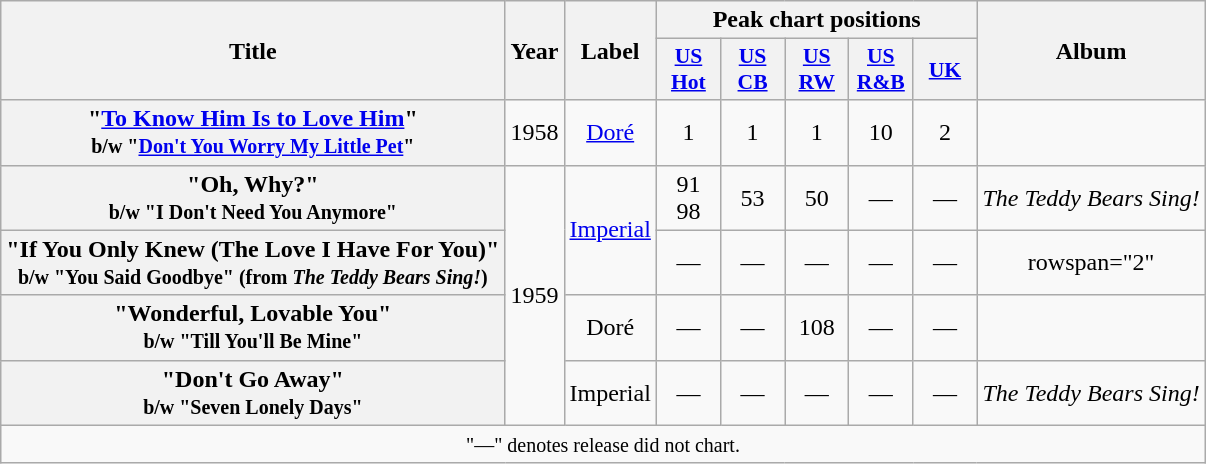<table class="wikitable plainrowheaders" style="text-align:center;">
<tr>
<th rowspan="2">Title</th>
<th rowspan="2">Year</th>
<th rowspan="2">Label</th>
<th colspan="5">Peak chart positions</th>
<th rowspan="2">Album</th>
</tr>
<tr>
<th scope="col" style="width:2.5em;font-size:90%;"><a href='#'>US<br>Hot</a></th>
<th scope="col" style="width:2.5em;font-size:90%;"><a href='#'>US<br>CB</a></th>
<th scope="col" style="width:2.5em;font-size:90%;"><a href='#'>US<br>RW</a></th>
<th scope="col" style="width:2.5em;font-size:90%;"><a href='#'>US<br>R&B</a></th>
<th scope="col" style="width:2.5em;font-size:90%;"><a href='#'>UK</a></th>
</tr>
<tr>
<th scope="row">"<a href='#'>To Know Him Is to Love Him</a>"<br><small>b/w "<a href='#'>Don't You Worry My Little Pet</a>"</small></th>
<td>1958</td>
<td><a href='#'>Doré</a></td>
<td>1</td>
<td>1</td>
<td>1</td>
<td>10</td>
<td>2</td>
<td></td>
</tr>
<tr>
<th scope="row">"Oh, Why?"<br><small>b/w "I Don't Need You Anymore"</small></th>
<td rowspan="4">1959</td>
<td rowspan="2"><a href='#'>Imperial</a></td>
<td>91<br>98</td>
<td>53</td>
<td>50</td>
<td>—</td>
<td>—</td>
<td><em>The Teddy Bears Sing!</em></td>
</tr>
<tr>
<th scope="row">"If You Only Knew (The Love I Have For You)"<br><small>b/w "You Said Goodbye" (from <em>The Teddy Bears Sing!</em>)</small></th>
<td>—</td>
<td>—</td>
<td>—</td>
<td>—</td>
<td>—</td>
<td>rowspan="2" </td>
</tr>
<tr>
<th scope="row">"Wonderful, Lovable You"<br><small>b/w "Till You'll Be Mine"</small></th>
<td>Doré</td>
<td>—</td>
<td>—</td>
<td>108</td>
<td>—</td>
<td>—</td>
</tr>
<tr>
<th scope="row">"Don't Go Away"<br><small>b/w "Seven Lonely Days"</small></th>
<td>Imperial</td>
<td>—</td>
<td>—</td>
<td>—</td>
<td>—</td>
<td>—</td>
<td><em>The Teddy Bears Sing!</em></td>
</tr>
<tr>
<td colspan="9"><small>"—" denotes release did not chart.</small></td>
</tr>
</table>
